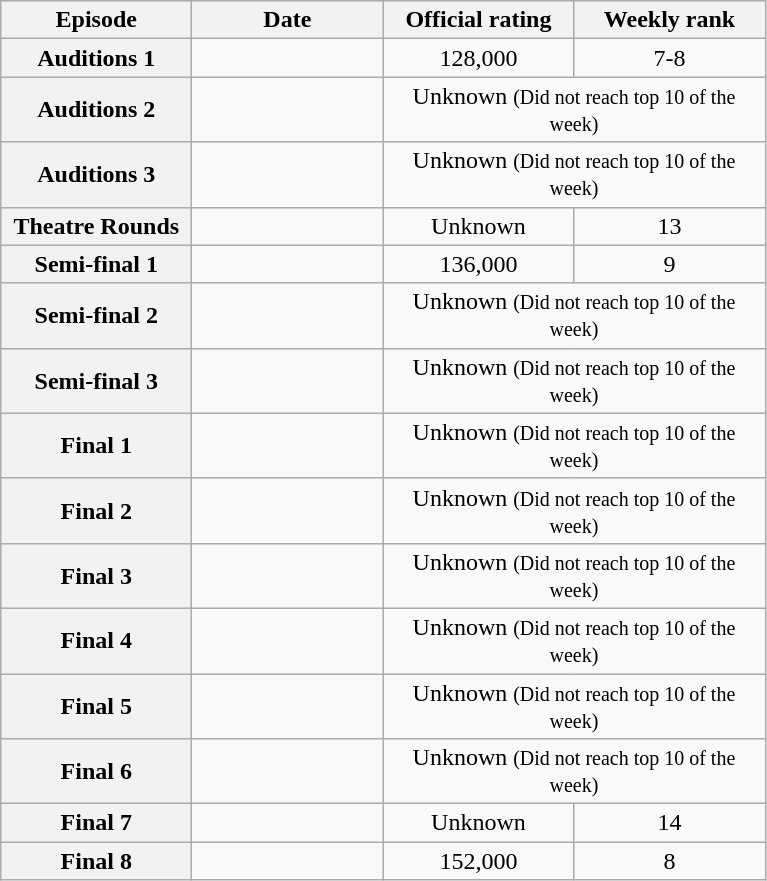<table class="wikitable" style="text-align:center">
<tr>
<th scope="col" style="width:120px;">Episode</th>
<th scope="col" style="width:120px;">Date</th>
<th scope="col" style="width:120px;">Official rating</th>
<th scope="col" style="width:120px;">Weekly rank</th>
</tr>
<tr>
<th scope="row">Auditions 1</th>
<td></td>
<td>128,000</td>
<td>7-8</td>
</tr>
<tr>
<th scope="row">Auditions 2</th>
<td></td>
<td colspan=2>Unknown <small>(Did not reach top 10 of the week)</small></td>
</tr>
<tr>
<th scope="row">Auditions 3</th>
<td></td>
<td colspan=2>Unknown <small>(Did not reach top 10 of the week)</small></td>
</tr>
<tr>
<th scope="row">Theatre Rounds</th>
<td></td>
<td>Unknown</td>
<td>13</td>
</tr>
<tr>
<th scope="row">Semi-final 1</th>
<td></td>
<td>136,000</td>
<td>9</td>
</tr>
<tr>
<th scope="row">Semi-final 2</th>
<td></td>
<td colspan=2>Unknown <small>(Did not reach top 10 of the week)</small></td>
</tr>
<tr>
<th scope="row">Semi-final 3</th>
<td></td>
<td colspan=2>Unknown <small>(Did not reach top 10 of the week)</small></td>
</tr>
<tr>
<th scope="row">Final 1</th>
<td></td>
<td colspan=2>Unknown <small>(Did not reach top 10 of the week)</small></td>
</tr>
<tr>
<th scope="row">Final 2</th>
<td></td>
<td colspan=2>Unknown <small>(Did not reach top 10 of the week)</small></td>
</tr>
<tr>
<th scope="row">Final 3</th>
<td></td>
<td colspan=2>Unknown <small>(Did not reach top 10 of the week)</small></td>
</tr>
<tr>
<th scope="row">Final 4</th>
<td></td>
<td colspan=2>Unknown <small>(Did not reach top 10 of the week)</small></td>
</tr>
<tr>
<th scope="row">Final 5</th>
<td></td>
<td colspan=2>Unknown <small>(Did not reach top 10 of the week)</small></td>
</tr>
<tr>
<th scope="row">Final 6</th>
<td></td>
<td colspan=2>Unknown <small>(Did not reach top 10 of the week)</small></td>
</tr>
<tr>
<th scope="row">Final 7</th>
<td></td>
<td>Unknown</td>
<td>14</td>
</tr>
<tr>
<th scope="row">Final 8</th>
<td></td>
<td>152,000</td>
<td>8</td>
</tr>
</table>
